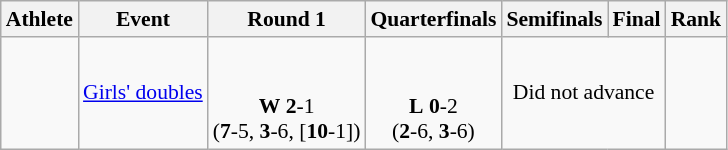<table class=wikitable style="font-size:90%">
<tr>
<th>Athlete</th>
<th>Event</th>
<th>Round 1</th>
<th>Quarterfinals</th>
<th>Semifinals</th>
<th>Final</th>
<th>Rank</th>
</tr>
<tr>
<td> <br></td>
<td><a href='#'>Girls' doubles</a></td>
<td align=center><br><br><strong>W</strong> <strong>2</strong>-1<br> (<strong>7</strong>-5, <strong>3</strong>-6, [<strong>10</strong>-1])</td>
<td align=center><br><br><strong>L</strong> <strong>0</strong>-2<br> (<strong>2</strong>-6, <strong>3</strong>-6)</td>
<td colspan=2 align=center>Did not advance</td>
<td align=center></td>
</tr>
</table>
